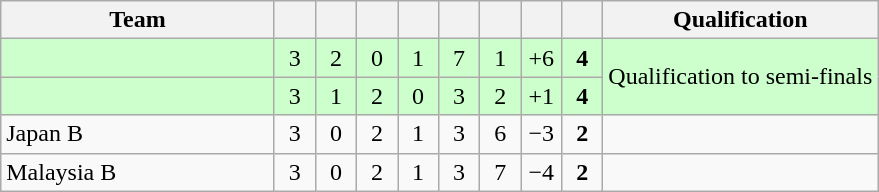<table class="wikitable" style="text-align:center;">
<tr>
<th width=175>Team</th>
<th width=20></th>
<th width=20></th>
<th width=20></th>
<th width=20></th>
<th width=20></th>
<th width=20></th>
<th width=20></th>
<th width=20></th>
<th>Qualification</th>
</tr>
<tr bgcolor="#ccffcc">
<td align="left"></td>
<td>3</td>
<td>2</td>
<td>0</td>
<td>1</td>
<td>7</td>
<td>1</td>
<td>+6</td>
<td><strong>4</strong></td>
<td rowspan="2">Qualification to semi-finals</td>
</tr>
<tr bgcolor="#ccffcc">
<td align="left"></td>
<td>3</td>
<td>1</td>
<td>2</td>
<td>0</td>
<td>3</td>
<td>2</td>
<td>+1</td>
<td><strong>4</strong></td>
</tr>
<tr>
<td align="left"> Japan B</td>
<td>3</td>
<td>0</td>
<td>2</td>
<td>1</td>
<td>3</td>
<td>6</td>
<td>−3</td>
<td><strong>2</strong></td>
<td></td>
</tr>
<tr>
<td align="left"> Malaysia B</td>
<td>3</td>
<td>0</td>
<td>2</td>
<td>1</td>
<td>3</td>
<td>7</td>
<td>−4</td>
<td><strong>2</strong></td>
<td></td>
</tr>
</table>
